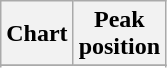<table class="wikitable sortable plainrowheaders">
<tr>
<th>Chart</th>
<th>Peak<br>position</th>
</tr>
<tr>
</tr>
<tr>
</tr>
<tr>
</tr>
<tr>
</tr>
<tr>
</tr>
<tr>
</tr>
<tr>
</tr>
<tr>
</tr>
<tr>
</tr>
<tr>
</tr>
<tr>
</tr>
</table>
